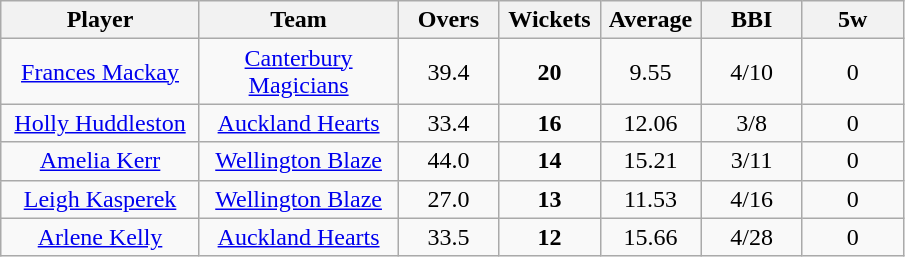<table class="wikitable" style="text-align:center">
<tr>
<th width=125>Player</th>
<th width=125>Team</th>
<th width=60>Overs</th>
<th width=60>Wickets</th>
<th width=60>Average</th>
<th width=60>BBI</th>
<th width=60>5w</th>
</tr>
<tr>
<td><a href='#'>Frances Mackay</a></td>
<td><a href='#'>Canterbury Magicians</a></td>
<td>39.4</td>
<td><strong>20</strong></td>
<td>9.55</td>
<td>4/10</td>
<td>0</td>
</tr>
<tr>
<td><a href='#'>Holly Huddleston</a></td>
<td><a href='#'>Auckland Hearts</a></td>
<td>33.4</td>
<td><strong>16</strong></td>
<td>12.06</td>
<td>3/8</td>
<td>0</td>
</tr>
<tr>
<td><a href='#'>Amelia Kerr</a></td>
<td><a href='#'>Wellington Blaze</a></td>
<td>44.0</td>
<td><strong>14</strong></td>
<td>15.21</td>
<td>3/11</td>
<td>0</td>
</tr>
<tr>
<td><a href='#'>Leigh Kasperek</a></td>
<td><a href='#'>Wellington Blaze</a></td>
<td>27.0</td>
<td><strong>13</strong></td>
<td>11.53</td>
<td>4/16</td>
<td>0</td>
</tr>
<tr>
<td><a href='#'>Arlene Kelly</a></td>
<td><a href='#'>Auckland Hearts</a></td>
<td>33.5</td>
<td><strong>12</strong></td>
<td>15.66</td>
<td>4/28</td>
<td>0</td>
</tr>
</table>
